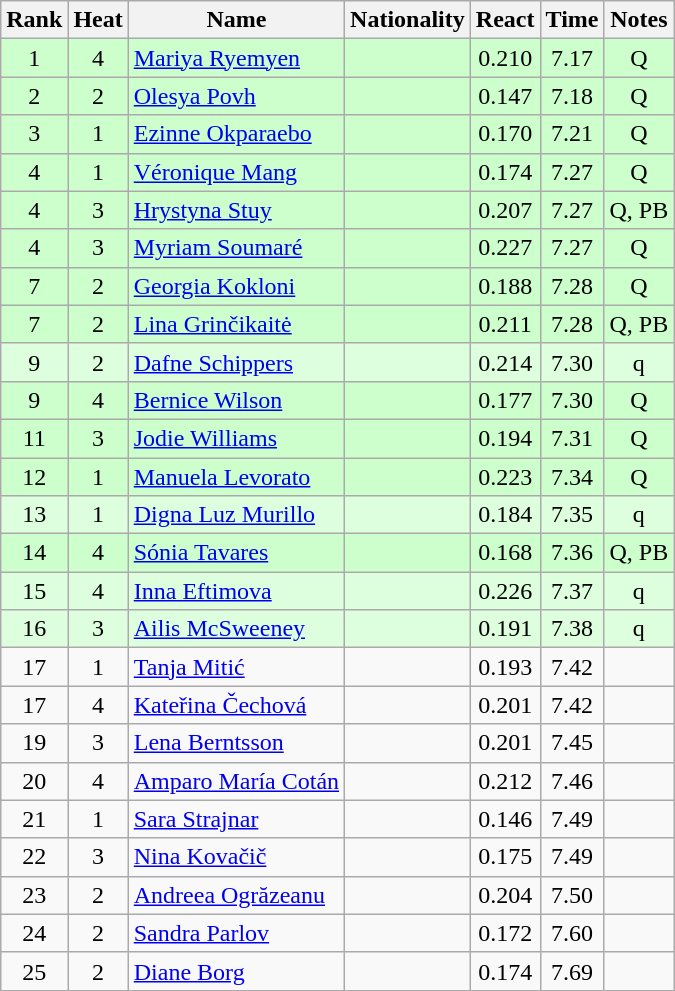<table class="wikitable sortable" style="text-align:center">
<tr>
<th>Rank</th>
<th>Heat</th>
<th>Name</th>
<th>Nationality</th>
<th>React</th>
<th>Time</th>
<th>Notes</th>
</tr>
<tr bgcolor=ccffcc>
<td>1</td>
<td>4</td>
<td align=left><a href='#'>Mariya Ryemyen</a></td>
<td align=left></td>
<td>0.210</td>
<td>7.17</td>
<td>Q</td>
</tr>
<tr bgcolor=ccffcc>
<td>2</td>
<td>2</td>
<td align=left><a href='#'>Olesya Povh</a></td>
<td align=left></td>
<td>0.147</td>
<td>7.18</td>
<td>Q</td>
</tr>
<tr bgcolor=ccffcc>
<td>3</td>
<td>1</td>
<td align=left><a href='#'>Ezinne Okparaebo</a></td>
<td align=left></td>
<td>0.170</td>
<td>7.21</td>
<td>Q</td>
</tr>
<tr bgcolor=ccffcc>
<td>4</td>
<td>1</td>
<td align=left><a href='#'>Véronique Mang</a></td>
<td align=left></td>
<td>0.174</td>
<td>7.27</td>
<td>Q</td>
</tr>
<tr bgcolor=ccffcc>
<td>4</td>
<td>3</td>
<td align=left><a href='#'>Hrystyna Stuy</a></td>
<td align=left></td>
<td>0.207</td>
<td>7.27</td>
<td>Q, PB</td>
</tr>
<tr bgcolor=ccffcc>
<td>4</td>
<td>3</td>
<td align=left><a href='#'>Myriam Soumaré</a></td>
<td align=left></td>
<td>0.227</td>
<td>7.27</td>
<td>Q</td>
</tr>
<tr bgcolor=ccffcc>
<td>7</td>
<td>2</td>
<td align=left><a href='#'>Georgia Kokloni</a></td>
<td align=left></td>
<td>0.188</td>
<td>7.28</td>
<td>Q</td>
</tr>
<tr bgcolor=ccffcc>
<td>7</td>
<td>2</td>
<td align=left><a href='#'>Lina Grinčikaitė</a></td>
<td align=left></td>
<td>0.211</td>
<td>7.28</td>
<td>Q, PB</td>
</tr>
<tr bgcolor=ddffdd>
<td>9</td>
<td>2</td>
<td align=left><a href='#'>Dafne Schippers</a></td>
<td align=left></td>
<td>0.214</td>
<td>7.30</td>
<td>q</td>
</tr>
<tr bgcolor=ccffcc>
<td>9</td>
<td>4</td>
<td align=left><a href='#'>Bernice Wilson</a></td>
<td align=left></td>
<td>0.177</td>
<td>7.30</td>
<td>Q</td>
</tr>
<tr bgcolor=ccffcc>
<td>11</td>
<td>3</td>
<td align=left><a href='#'>Jodie Williams</a></td>
<td align=left></td>
<td>0.194</td>
<td>7.31</td>
<td>Q</td>
</tr>
<tr bgcolor=ccffcc>
<td>12</td>
<td>1</td>
<td align=left><a href='#'>Manuela Levorato</a></td>
<td align=left></td>
<td>0.223</td>
<td>7.34</td>
<td>Q</td>
</tr>
<tr bgcolor=ddffdd>
<td>13</td>
<td>1</td>
<td align=left><a href='#'>Digna Luz Murillo</a></td>
<td align=left></td>
<td>0.184</td>
<td>7.35</td>
<td>q</td>
</tr>
<tr bgcolor=ccffcc>
<td>14</td>
<td>4</td>
<td align=left><a href='#'>Sónia Tavares</a></td>
<td align=left></td>
<td>0.168</td>
<td>7.36</td>
<td>Q, PB</td>
</tr>
<tr bgcolor=ddffdd>
<td>15</td>
<td>4</td>
<td align=left><a href='#'>Inna Eftimova</a></td>
<td align=left></td>
<td>0.226</td>
<td>7.37</td>
<td>q</td>
</tr>
<tr bgcolor=ddffdd>
<td>16</td>
<td>3</td>
<td align=left><a href='#'>Ailis McSweeney</a></td>
<td align=left></td>
<td>0.191</td>
<td>7.38</td>
<td>q</td>
</tr>
<tr>
<td>17</td>
<td>1</td>
<td align=left><a href='#'>Tanja Mitić</a></td>
<td align=left></td>
<td>0.193</td>
<td>7.42</td>
<td></td>
</tr>
<tr>
<td>17</td>
<td>4</td>
<td align=left><a href='#'>Kateřina Čechová</a></td>
<td align=left></td>
<td>0.201</td>
<td>7.42</td>
<td></td>
</tr>
<tr>
<td>19</td>
<td>3</td>
<td align=left><a href='#'>Lena Berntsson</a></td>
<td align=left></td>
<td>0.201</td>
<td>7.45</td>
<td></td>
</tr>
<tr>
<td>20</td>
<td>4</td>
<td align=left><a href='#'>Amparo María Cotán</a></td>
<td align=left></td>
<td>0.212</td>
<td>7.46</td>
<td></td>
</tr>
<tr>
<td>21</td>
<td>1</td>
<td align=left><a href='#'>Sara Strajnar</a></td>
<td align=left></td>
<td>0.146</td>
<td>7.49</td>
<td></td>
</tr>
<tr>
<td>22</td>
<td>3</td>
<td align=left><a href='#'>Nina Kovačič</a></td>
<td align=left></td>
<td>0.175</td>
<td>7.49</td>
<td></td>
</tr>
<tr>
<td>23</td>
<td>2</td>
<td align=left><a href='#'>Andreea Ogrăzeanu</a></td>
<td align=left></td>
<td>0.204</td>
<td>7.50</td>
<td></td>
</tr>
<tr>
<td>24</td>
<td>2</td>
<td align=left><a href='#'>Sandra Parlov</a></td>
<td align=left></td>
<td>0.172</td>
<td>7.60</td>
<td></td>
</tr>
<tr>
<td>25</td>
<td>2</td>
<td align=left><a href='#'>Diane Borg</a></td>
<td align=left></td>
<td>0.174</td>
<td>7.69</td>
<td></td>
</tr>
</table>
